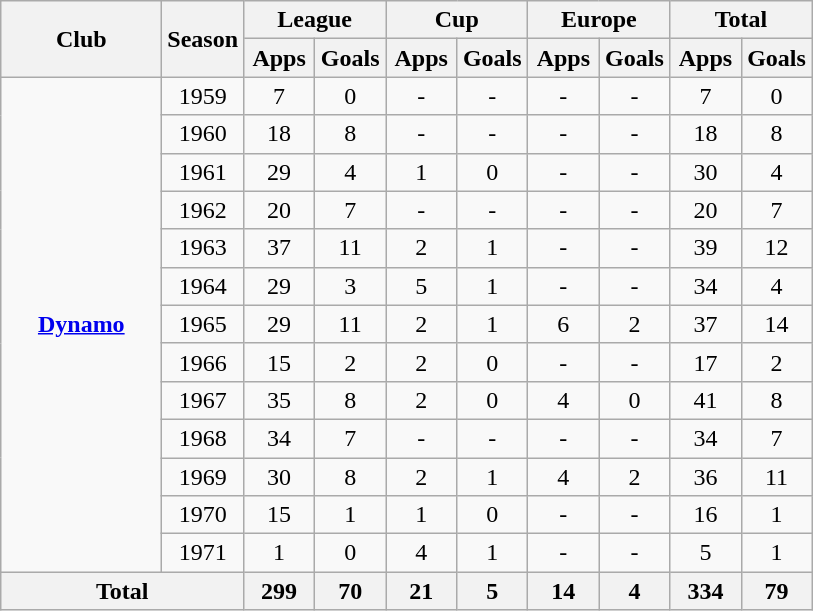<table class="wikitable" style="font-size:100%; text-align: center;">
<tr>
<th rowspan="2" width="100">Club</th>
<th rowspan="2">Season</th>
<th colspan="2">League</th>
<th colspan="2">Cup</th>
<th colspan="2">Europe</th>
<th colspan="2">Total</th>
</tr>
<tr>
<th width="40">Apps</th>
<th width="40">Goals</th>
<th width="40">Apps</th>
<th width="40">Goals</th>
<th width="40">Apps</th>
<th width="40">Goals</th>
<th width="40">Apps</th>
<th width="40">Goals</th>
</tr>
<tr>
<td rowspan="13"><strong><a href='#'>Dynamo</a></strong></td>
<td>1959</td>
<td>7</td>
<td>0</td>
<td>-</td>
<td>-</td>
<td>-</td>
<td>-</td>
<td>7</td>
<td>0</td>
</tr>
<tr>
<td>1960</td>
<td>18</td>
<td>8</td>
<td>-</td>
<td>-</td>
<td>-</td>
<td>-</td>
<td>18</td>
<td>8</td>
</tr>
<tr>
<td>1961</td>
<td>29</td>
<td>4</td>
<td>1</td>
<td>0</td>
<td>-</td>
<td>-</td>
<td>30</td>
<td>4</td>
</tr>
<tr>
<td>1962</td>
<td>20</td>
<td>7</td>
<td>-</td>
<td>-</td>
<td>-</td>
<td>-</td>
<td>20</td>
<td>7</td>
</tr>
<tr>
<td>1963</td>
<td>37</td>
<td>11</td>
<td>2</td>
<td>1</td>
<td>-</td>
<td>-</td>
<td>39</td>
<td>12</td>
</tr>
<tr>
<td>1964</td>
<td>29</td>
<td>3</td>
<td>5</td>
<td>1</td>
<td>-</td>
<td>-</td>
<td>34</td>
<td>4</td>
</tr>
<tr>
<td>1965</td>
<td>29</td>
<td>11</td>
<td>2</td>
<td>1</td>
<td>6</td>
<td>2</td>
<td>37</td>
<td>14</td>
</tr>
<tr>
<td>1966</td>
<td>15</td>
<td>2</td>
<td>2</td>
<td>0</td>
<td>-</td>
<td>-</td>
<td>17</td>
<td>2</td>
</tr>
<tr>
<td>1967</td>
<td>35</td>
<td>8</td>
<td>2</td>
<td>0</td>
<td>4</td>
<td>0</td>
<td>41</td>
<td>8</td>
</tr>
<tr>
<td>1968</td>
<td>34</td>
<td>7</td>
<td>-</td>
<td>-</td>
<td>-</td>
<td>-</td>
<td>34</td>
<td>7</td>
</tr>
<tr>
<td>1969</td>
<td>30</td>
<td>8</td>
<td>2</td>
<td>1</td>
<td>4</td>
<td>2</td>
<td>36</td>
<td>11</td>
</tr>
<tr>
<td>1970</td>
<td>15</td>
<td>1</td>
<td>1</td>
<td>0</td>
<td>-</td>
<td>-</td>
<td>16</td>
<td>1</td>
</tr>
<tr>
<td>1971</td>
<td>1</td>
<td>0</td>
<td>4</td>
<td>1</td>
<td>-</td>
<td>-</td>
<td>5</td>
<td>1</td>
</tr>
<tr>
<th colspan="2">Total</th>
<th>299</th>
<th>70</th>
<th>21</th>
<th>5</th>
<th>14</th>
<th>4</th>
<th>334</th>
<th>79</th>
</tr>
</table>
